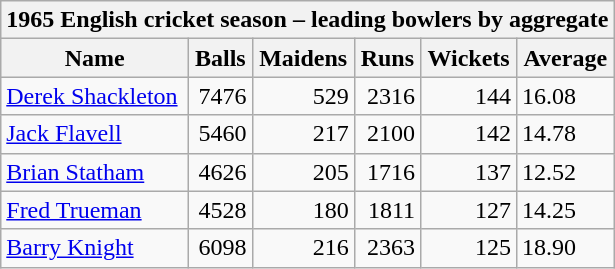<table class="wikitable">
<tr>
<th bgcolor="#efefef" colspan="7">1965 English cricket season – leading bowlers by aggregate</th>
</tr>
<tr bgcolor="#efefef">
<th>Name</th>
<th>Balls</th>
<th>Maidens</th>
<th>Runs</th>
<th>Wickets</th>
<th>Average</th>
</tr>
<tr>
<td><a href='#'>Derek Shackleton</a></td>
<td align="right">7476</td>
<td align="right">529</td>
<td align="right">2316</td>
<td align="right">144</td>
<td>16.08</td>
</tr>
<tr>
<td><a href='#'>Jack Flavell</a></td>
<td align="right">5460</td>
<td align="right">217</td>
<td align="right">2100</td>
<td align="right">142</td>
<td>14.78</td>
</tr>
<tr>
<td><a href='#'>Brian Statham</a></td>
<td align="right">4626</td>
<td align="right">205</td>
<td align="right">1716</td>
<td align="right">137</td>
<td>12.52</td>
</tr>
<tr>
<td><a href='#'>Fred Trueman</a></td>
<td align="right">4528</td>
<td align="right">180</td>
<td align="right">1811</td>
<td align="right">127</td>
<td>14.25</td>
</tr>
<tr>
<td><a href='#'>Barry Knight</a></td>
<td align="right">6098</td>
<td align="right">216</td>
<td align="right">2363</td>
<td align="right">125</td>
<td>18.90</td>
</tr>
</table>
